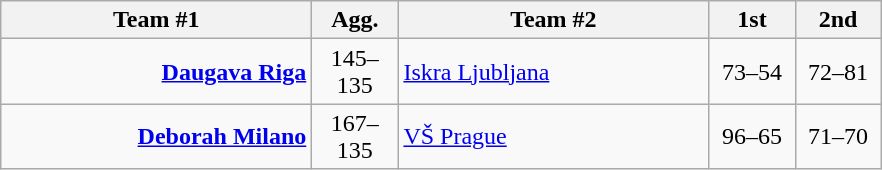<table class=wikitable style="text-align:center">
<tr>
<th width=200>Team #1</th>
<th width=50>Agg.</th>
<th width=200>Team #2</th>
<th width=50>1st</th>
<th width=50>2nd</th>
</tr>
<tr>
<td align=right><strong><a href='#'>Daugava Riga</a></strong> </td>
<td>145–135</td>
<td align=left> <a href='#'>Iskra Ljubljana</a></td>
<td align=center>73–54</td>
<td align=center>72–81</td>
</tr>
<tr>
<td align=right><strong><a href='#'>Deborah Milano</a></strong> </td>
<td>167–135</td>
<td align=left> <a href='#'>VŠ Prague</a></td>
<td align=center>96–65</td>
<td align=center>71–70</td>
</tr>
</table>
